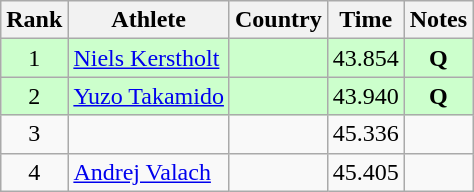<table class="wikitable sortable" style="text-align:center">
<tr>
<th>Rank</th>
<th>Athlete</th>
<th>Country</th>
<th>Time</th>
<th>Notes</th>
</tr>
<tr bgcolor="#ccffcc">
<td>1</td>
<td align=left><a href='#'>Niels Kerstholt</a></td>
<td align=left></td>
<td>43.854</td>
<td><strong>Q</strong></td>
</tr>
<tr bgcolor="#ccffcc">
<td>2</td>
<td align=left><a href='#'>Yuzo Takamido</a></td>
<td align=left></td>
<td>43.940</td>
<td><strong>Q</strong></td>
</tr>
<tr>
<td>3</td>
<td align=left></td>
<td align=left></td>
<td>45.336</td>
<td></td>
</tr>
<tr>
<td>4</td>
<td align=left><a href='#'>Andrej Valach</a></td>
<td align=left></td>
<td>45.405</td>
<td></td>
</tr>
</table>
